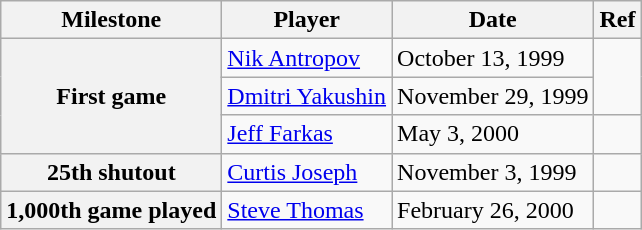<table class="wikitable">
<tr>
<th scope="col">Milestone</th>
<th scope="col">Player</th>
<th scope="col">Date</th>
<th scope="col">Ref</th>
</tr>
<tr>
<th rowspan=3>First game</th>
<td><a href='#'>Nik Antropov</a></td>
<td>October 13, 1999</td>
<td rowspan=2></td>
</tr>
<tr>
<td><a href='#'>Dmitri Yakushin</a></td>
<td>November 29, 1999</td>
</tr>
<tr>
<td><a href='#'>Jeff Farkas</a></td>
<td>May 3, 2000</td>
<td></td>
</tr>
<tr>
<th>25th shutout</th>
<td><a href='#'>Curtis Joseph</a></td>
<td>November 3, 1999</td>
<td></td>
</tr>
<tr>
<th>1,000th game played</th>
<td><a href='#'>Steve Thomas</a></td>
<td>February 26, 2000</td>
<td></td>
</tr>
</table>
